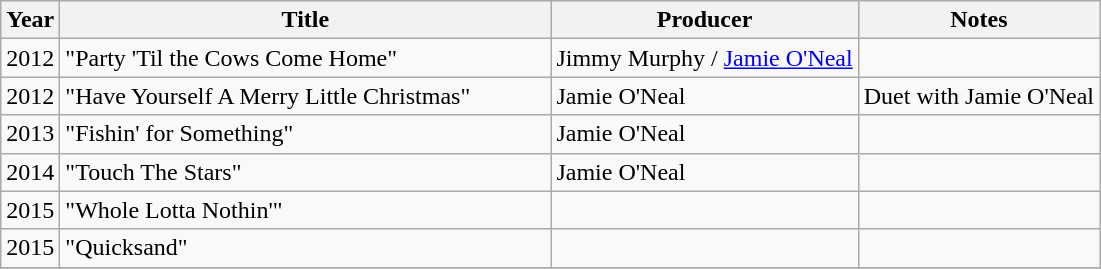<table class="wikitable plainrowheaders">
<tr>
<th>Year</th>
<th style="width:20em;">Title</th>
<th>Producer</th>
<th>Notes</th>
</tr>
<tr>
<td>2012</td>
<td>"Party 'Til the Cows Come Home"</td>
<td>Jimmy Murphy / <a href='#'>Jamie O'Neal</a></td>
<td></td>
</tr>
<tr>
<td>2012</td>
<td>"Have Yourself A Merry Little Christmas"</td>
<td>Jamie O'Neal</td>
<td>Duet with Jamie O'Neal</td>
</tr>
<tr>
<td>2013</td>
<td>"Fishin' for Something"</td>
<td>Jamie O'Neal</td>
<td></td>
</tr>
<tr>
<td>2014</td>
<td>"Touch The Stars"</td>
<td>Jamie O'Neal</td>
<td></td>
</tr>
<tr>
<td>2015</td>
<td>"Whole Lotta Nothin'"</td>
<td></td>
<td></td>
</tr>
<tr>
<td>2015</td>
<td>"Quicksand"</td>
<td></td>
<td></td>
</tr>
<tr>
</tr>
</table>
